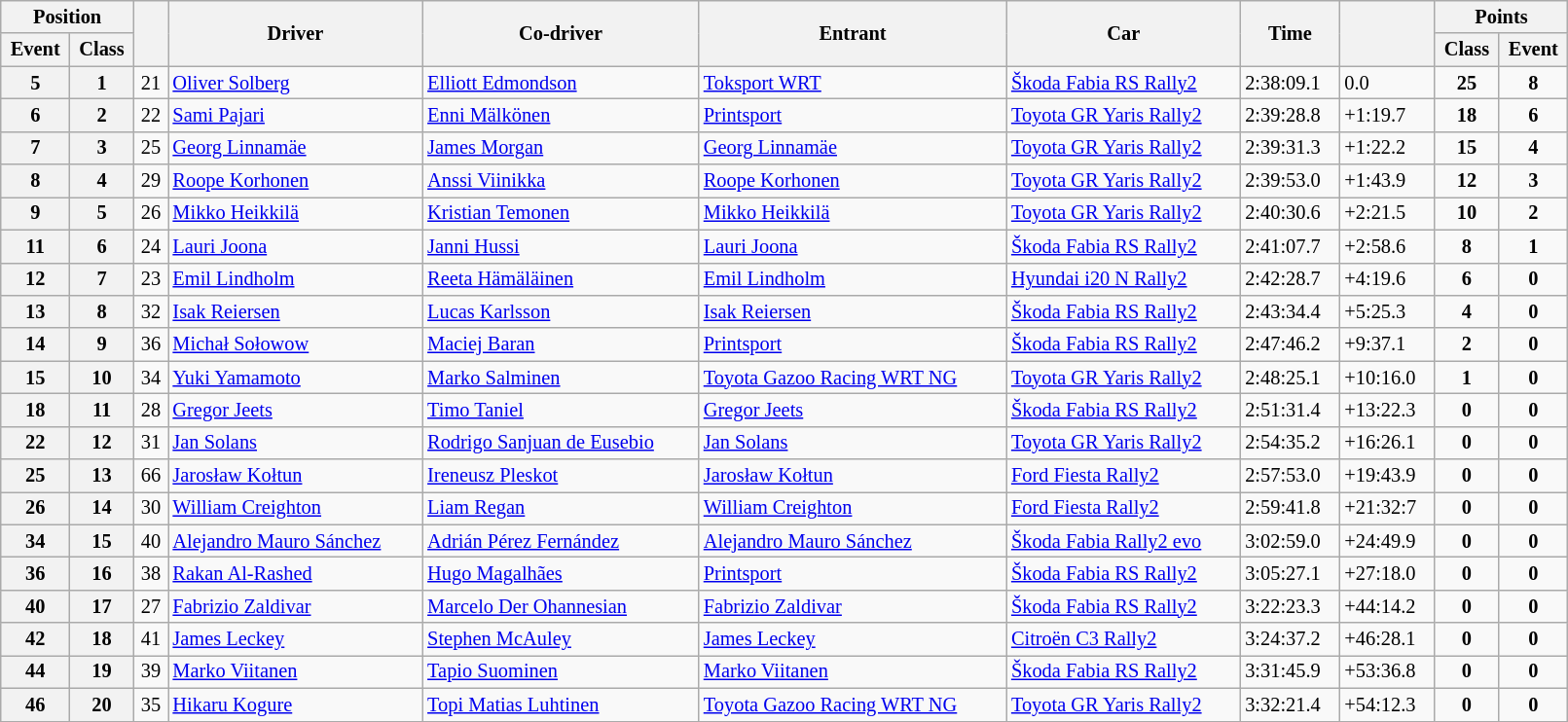<table class="wikitable" width=85% style="font-size: 85%;">
<tr>
<th colspan="2">Position</th>
<th rowspan="2"></th>
<th rowspan="2">Driver</th>
<th rowspan="2">Co-driver</th>
<th rowspan="2">Entrant</th>
<th rowspan="2">Car</th>
<th rowspan="2">Time</th>
<th rowspan="2"></th>
<th colspan="3">Points</th>
</tr>
<tr>
<th>Event</th>
<th>Class</th>
<th>Class</th>
<th>Event</th>
</tr>
<tr>
<th>5</th>
<th>1</th>
<td align="center">21</td>
<td><a href='#'>Oliver Solberg</a></td>
<td><a href='#'>Elliott Edmondson</a></td>
<td><a href='#'>Toksport WRT</a></td>
<td><a href='#'>Škoda Fabia RS Rally2</a></td>
<td>2:38:09.1</td>
<td>0.0</td>
<td align="center"><strong>25</strong></td>
<td align="center"><strong>8</strong></td>
</tr>
<tr>
<th>6</th>
<th>2</th>
<td align="center">22</td>
<td><a href='#'>Sami Pajari</a></td>
<td><a href='#'>Enni Mälkönen</a></td>
<td><a href='#'>Printsport</a></td>
<td><a href='#'>Toyota GR Yaris Rally2</a></td>
<td>2:39:28.8</td>
<td>+1:19.7</td>
<td align="center"><strong>18</strong></td>
<td align="center"><strong>6</strong></td>
</tr>
<tr>
<th>7</th>
<th>3</th>
<td align="center">25</td>
<td><a href='#'>Georg Linnamäe</a></td>
<td><a href='#'>James Morgan</a></td>
<td><a href='#'>Georg Linnamäe</a></td>
<td><a href='#'>Toyota GR Yaris Rally2</a></td>
<td>2:39:31.3</td>
<td>+1:22.2</td>
<td align="center"><strong>15</strong></td>
<td align="center"><strong>4</strong></td>
</tr>
<tr>
<th>8</th>
<th>4</th>
<td align="center">29</td>
<td><a href='#'>Roope Korhonen</a></td>
<td><a href='#'>Anssi Viinikka</a></td>
<td><a href='#'>Roope Korhonen</a></td>
<td><a href='#'>Toyota GR Yaris Rally2</a></td>
<td>2:39:53.0</td>
<td>+1:43.9</td>
<td align="center"><strong>12</strong></td>
<td align="center"><strong>3</strong></td>
</tr>
<tr>
<th>9</th>
<th>5</th>
<td align="center">26</td>
<td><a href='#'>Mikko Heikkilä</a></td>
<td><a href='#'>Kristian Temonen</a></td>
<td><a href='#'>Mikko Heikkilä</a></td>
<td><a href='#'>Toyota GR Yaris Rally2</a></td>
<td>2:40:30.6</td>
<td>+2:21.5</td>
<td align="center"><strong>10</strong></td>
<td align="center"><strong>2</strong></td>
</tr>
<tr>
<th>11</th>
<th>6</th>
<td align="center">24</td>
<td><a href='#'>Lauri Joona</a></td>
<td><a href='#'>Janni Hussi</a></td>
<td><a href='#'>Lauri Joona</a></td>
<td><a href='#'>Škoda Fabia RS Rally2</a></td>
<td>2:41:07.7</td>
<td>+2:58.6</td>
<td align="center"><strong>8</strong></td>
<td align="center"><strong>1</strong></td>
</tr>
<tr>
<th>12</th>
<th>7</th>
<td align="center">23</td>
<td><a href='#'>Emil Lindholm</a></td>
<td><a href='#'>Reeta Hämäläinen</a></td>
<td><a href='#'>Emil Lindholm</a></td>
<td><a href='#'>Hyundai i20 N Rally2</a></td>
<td>2:42:28.7</td>
<td>+4:19.6</td>
<td align="center"><strong>6</strong></td>
<td align="center"><strong>0</strong></td>
</tr>
<tr>
<th>13</th>
<th>8</th>
<td align="center">32</td>
<td><a href='#'>Isak Reiersen</a></td>
<td><a href='#'>Lucas Karlsson</a></td>
<td><a href='#'>Isak Reiersen</a></td>
<td><a href='#'>Škoda Fabia RS Rally2</a></td>
<td>2:43:34.4</td>
<td>+5:25.3</td>
<td align="center"><strong>4</strong></td>
<td align="center"><strong>0</strong></td>
</tr>
<tr>
<th>14</th>
<th>9</th>
<td align="center">36</td>
<td><a href='#'>Michał Sołowow</a></td>
<td><a href='#'>Maciej Baran</a></td>
<td><a href='#'>Printsport</a></td>
<td><a href='#'>Škoda Fabia RS Rally2</a></td>
<td>2:47:46.2</td>
<td>+9:37.1</td>
<td align="center"><strong>2</strong></td>
<td align="center"><strong>0</strong></td>
</tr>
<tr>
<th>15</th>
<th>10</th>
<td align="center">34</td>
<td><a href='#'>Yuki Yamamoto</a></td>
<td><a href='#'>Marko Salminen</a></td>
<td><a href='#'>Toyota Gazoo Racing WRT NG</a></td>
<td><a href='#'>Toyota GR Yaris Rally2</a></td>
<td>2:48:25.1</td>
<td>+10:16.0</td>
<td align="center"><strong>1</strong></td>
<td align="center"><strong>0</strong></td>
</tr>
<tr>
<th>18</th>
<th>11</th>
<td align="center">28</td>
<td><a href='#'>Gregor Jeets</a></td>
<td><a href='#'>Timo Taniel</a></td>
<td><a href='#'>Gregor Jeets</a></td>
<td><a href='#'>Škoda Fabia RS Rally2</a></td>
<td>2:51:31.4</td>
<td>+13:22.3</td>
<td align="center"><strong>0</strong></td>
<td align="center"><strong>0</strong></td>
</tr>
<tr>
<th>22</th>
<th>12</th>
<td align="center">31</td>
<td><a href='#'>Jan Solans</a></td>
<td><a href='#'>Rodrigo Sanjuan de Eusebio</a></td>
<td><a href='#'>Jan Solans</a></td>
<td><a href='#'>Toyota GR Yaris Rally2</a></td>
<td>2:54:35.2</td>
<td>+16:26.1</td>
<td align="center"><strong>0</strong></td>
<td align="center"><strong>0</strong></td>
</tr>
<tr>
<th>25</th>
<th>13</th>
<td align="center">66</td>
<td><a href='#'>Jarosław Kołtun</a></td>
<td><a href='#'>Ireneusz Pleskot</a></td>
<td><a href='#'>Jarosław Kołtun</a></td>
<td><a href='#'>Ford Fiesta Rally2</a></td>
<td>2:57:53.0</td>
<td>+19:43.9</td>
<td align="center"><strong>0</strong></td>
<td align="center"><strong>0</strong></td>
</tr>
<tr>
<th>26</th>
<th>14</th>
<td align="center">30</td>
<td><a href='#'>William Creighton</a></td>
<td><a href='#'>Liam Regan</a></td>
<td><a href='#'>William Creighton</a></td>
<td><a href='#'>Ford Fiesta Rally2</a></td>
<td>2:59:41.8</td>
<td>+21:32:7</td>
<td align="center"><strong>0</strong></td>
<td align="center"><strong>0</strong></td>
</tr>
<tr>
<th>34</th>
<th>15</th>
<td align="center">40</td>
<td><a href='#'>Alejandro Mauro Sánchez</a></td>
<td><a href='#'>Adrián Pérez Fernández</a></td>
<td><a href='#'>Alejandro Mauro Sánchez</a></td>
<td><a href='#'>Škoda Fabia Rally2 evo</a></td>
<td>3:02:59.0</td>
<td>+24:49.9</td>
<td align="center"><strong>0</strong></td>
<td align="center"><strong>0</strong></td>
</tr>
<tr>
<th>36</th>
<th>16</th>
<td align="center">38</td>
<td><a href='#'>Rakan Al-Rashed</a></td>
<td><a href='#'>Hugo Magalhães</a></td>
<td><a href='#'>Printsport</a></td>
<td><a href='#'>Škoda Fabia RS Rally2</a></td>
<td>3:05:27.1</td>
<td>+27:18.0</td>
<td align="center"><strong>0</strong></td>
<td align="center"><strong>0</strong></td>
</tr>
<tr>
<th>40</th>
<th>17</th>
<td align="center">27</td>
<td><a href='#'>Fabrizio Zaldivar</a></td>
<td><a href='#'>Marcelo Der Ohannesian</a></td>
<td><a href='#'>Fabrizio Zaldivar</a></td>
<td><a href='#'>Škoda Fabia RS Rally2</a></td>
<td>3:22:23.3</td>
<td>+44:14.2</td>
<td align="center"><strong>0</strong></td>
<td align="center"><strong>0</strong></td>
</tr>
<tr>
<th>42</th>
<th>18</th>
<td align="center">41</td>
<td><a href='#'>James Leckey</a></td>
<td><a href='#'>Stephen McAuley</a></td>
<td><a href='#'>James Leckey</a></td>
<td><a href='#'>Citroën C3 Rally2</a></td>
<td>3:24:37.2</td>
<td>+46:28.1</td>
<td align="center"><strong>0</strong></td>
<td align="center"><strong>0</strong></td>
</tr>
<tr>
<th>44</th>
<th>19</th>
<td align="center">39</td>
<td><a href='#'>Marko Viitanen</a></td>
<td><a href='#'>Tapio Suominen</a></td>
<td><a href='#'>Marko Viitanen</a></td>
<td><a href='#'>Škoda Fabia RS Rally2</a></td>
<td>3:31:45.9</td>
<td>+53:36.8</td>
<td align="center"><strong>0</strong></td>
<td align="center"><strong>0</strong></td>
</tr>
<tr>
<th>46</th>
<th>20</th>
<td align="center">35</td>
<td><a href='#'>Hikaru Kogure</a></td>
<td><a href='#'>Topi Matias Luhtinen</a></td>
<td><a href='#'>Toyota Gazoo Racing WRT NG</a></td>
<td><a href='#'>Toyota GR Yaris Rally2</a></td>
<td>3:32:21.4</td>
<td>+54:12.3</td>
<td align="center"><strong>0</strong></td>
<td align="center"><strong>0</strong></td>
</tr>
<tr>
</tr>
</table>
